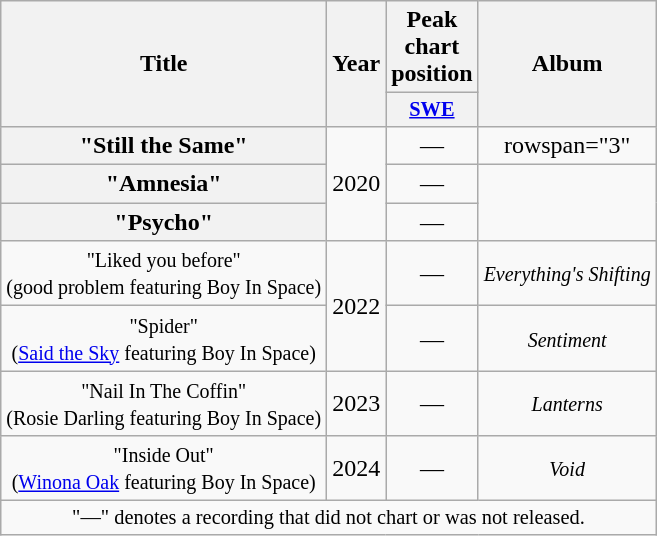<table class="wikitable plainrowheaders" style="text-align:center">
<tr>
<th scope="col" rowspan="2">Title</th>
<th scope="col" rowspan="2">Year</th>
<th scope="col" scolspan="1">Peak chart position</th>
<th scope="col" rowspan="2">Album</th>
</tr>
<tr>
<th scope="col" style="width:3em;font-size:85%;"><a href='#'>SWE</a><br></th>
</tr>
<tr>
<th scope="row">"Still the Same"<br></th>
<td rowspan="3">2020</td>
<td>—</td>
<td>rowspan="3" </td>
</tr>
<tr>
<th scope="row">"Amnesia"<br></th>
<td>—</td>
</tr>
<tr>
<th scope="row">"Psycho" <br></th>
<td>—</td>
</tr>
<tr>
<td><small>"Liked you before"</small><br><small>(good problem featuring Boy In Space)</small></td>
<td rowspan="2">2022</td>
<td>—</td>
<td><em><small>Everything's Shifting</small></em></td>
</tr>
<tr>
<td><small>"Spider"</small><br><small>(<a href='#'>Said the Sky</a> featuring Boy In Space)</small></td>
<td>—</td>
<td><em><small>Sentiment</small></em></td>
</tr>
<tr>
<td><small>"Nail In The Coffin"</small><br><small>(Rosie Darling featuring Boy In Space)</small></td>
<td>2023</td>
<td>—</td>
<td><em><small>Lanterns</small></em></td>
</tr>
<tr>
<td><small>"Inside Out"</small><br><small>(<a href='#'>Winona Oak</a> featuring Boy In Space)</small></td>
<td>2024</td>
<td>—</td>
<td><em><small>Void</small></em></td>
</tr>
<tr>
<td colspan="4" style="font-size:85%">"—" denotes a recording that did not chart or was not released.</td>
</tr>
</table>
